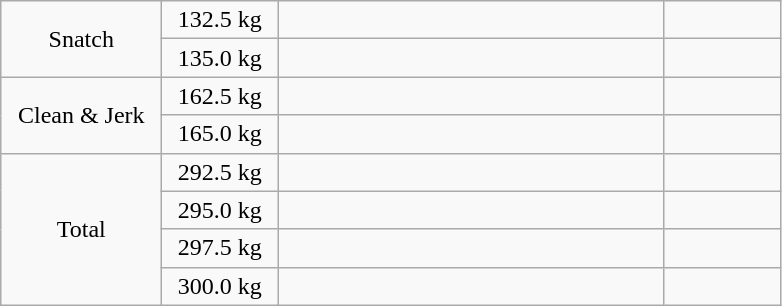<table class = "wikitable" style="text-align:center;">
<tr>
<td width=100 rowspan=2>Snatch</td>
<td width=70>132.5 kg</td>
<td width=250 align=left></td>
<td width=70></td>
</tr>
<tr>
<td>135.0 kg</td>
<td align=left></td>
<td></td>
</tr>
<tr>
<td rowspan=2>Clean & Jerk</td>
<td>162.5 kg</td>
<td align=left></td>
<td></td>
</tr>
<tr>
<td>165.0 kg</td>
<td align=left></td>
<td></td>
</tr>
<tr>
<td rowspan=4>Total</td>
<td>292.5 kg</td>
<td align=left></td>
<td></td>
</tr>
<tr>
<td>295.0 kg</td>
<td align=left></td>
<td></td>
</tr>
<tr>
<td>297.5 kg</td>
<td align=left></td>
<td></td>
</tr>
<tr>
<td>300.0 kg</td>
<td align=left></td>
<td></td>
</tr>
</table>
